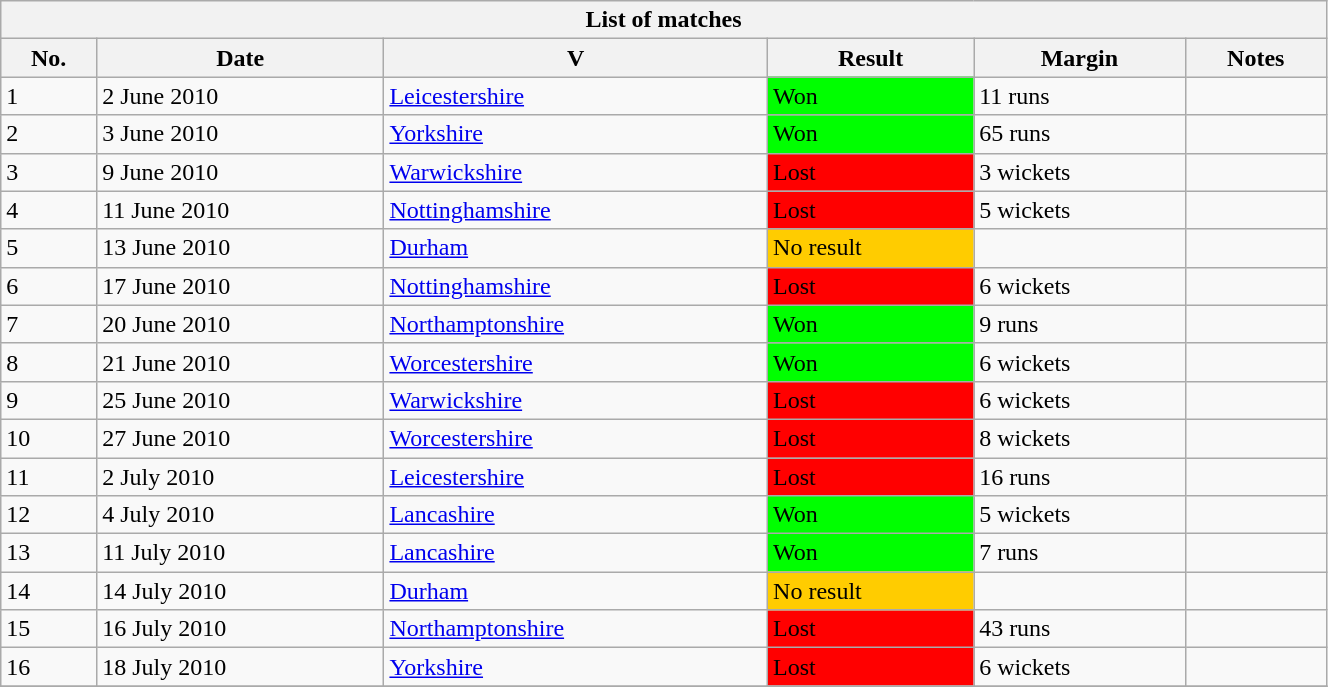<table class="wikitable" width="70%">
<tr>
<th bgcolor="#efefef" colspan=6>List of  matches</th>
</tr>
<tr bgcolor="#efefef">
<th>No.</th>
<th>Date</th>
<th>V</th>
<th>Result</th>
<th>Margin</th>
<th>Notes</th>
</tr>
<tr>
<td>1</td>
<td>2 June 2010</td>
<td><a href='#'>Leicestershire</a><br> </td>
<td bgcolor="#00FF00">Won</td>
<td>11 runs</td>
<td></td>
</tr>
<tr>
<td>2</td>
<td>3 June 2010</td>
<td><a href='#'>Yorkshire</a><br> </td>
<td bgcolor="#00FF00">Won</td>
<td>65 runs</td>
<td></td>
</tr>
<tr>
<td>3</td>
<td>9 June 2010</td>
<td><a href='#'>Warwickshire</a> <br> </td>
<td bgcolor="#FF0000">Lost</td>
<td>3 wickets</td>
<td></td>
</tr>
<tr>
<td>4</td>
<td>11 June 2010</td>
<td><a href='#'>Nottinghamshire</a> <br> </td>
<td bgcolor="#FF0000">Lost</td>
<td>5 wickets</td>
<td></td>
</tr>
<tr>
<td>5</td>
<td>13 June 2010</td>
<td><a href='#'>Durham</a>  <br> </td>
<td bgcolor="#FFCC00">No result</td>
<td></td>
<td></td>
</tr>
<tr>
<td>6</td>
<td>17 June 2010</td>
<td><a href='#'>Nottinghamshire</a> <br> </td>
<td bgcolor="#FF0000">Lost</td>
<td>6 wickets</td>
<td></td>
</tr>
<tr>
<td>7</td>
<td>20 June 2010</td>
<td><a href='#'>Northamptonshire</a> <br> </td>
<td bgcolor="#00FF00">Won</td>
<td>9 runs</td>
<td></td>
</tr>
<tr>
<td>8</td>
<td>21 June 2010</td>
<td><a href='#'>Worcestershire</a><br> </td>
<td bgcolor="#00FF00">Won</td>
<td>6 wickets</td>
<td></td>
</tr>
<tr>
<td>9</td>
<td>25 June 2010</td>
<td><a href='#'>Warwickshire</a> <br> </td>
<td bgcolor="#FF0000">Lost</td>
<td>6 wickets</td>
<td></td>
</tr>
<tr>
<td>10</td>
<td>27 June 2010</td>
<td><a href='#'>Worcestershire</a><br> </td>
<td bgcolor="#FF0000">Lost</td>
<td>8 wickets</td>
<td></td>
</tr>
<tr>
<td>11</td>
<td>2 July 2010</td>
<td><a href='#'>Leicestershire</a><br> </td>
<td bgcolor="#FF0000">Lost</td>
<td>16 runs</td>
<td></td>
</tr>
<tr>
<td>12</td>
<td>4 July 2010</td>
<td><a href='#'>Lancashire</a> <br> </td>
<td bgcolor="#00FF00">Won</td>
<td>5 wickets</td>
<td></td>
</tr>
<tr>
<td>13</td>
<td>11 July 2010</td>
<td><a href='#'>Lancashire</a> <br> </td>
<td bgcolor="#00FF00">Won</td>
<td>7 runs</td>
<td></td>
</tr>
<tr>
<td>14</td>
<td>14 July 2010</td>
<td><a href='#'>Durham</a>  <br> </td>
<td bgcolor="#FFCC00">No result</td>
<td></td>
<td></td>
</tr>
<tr>
<td>15</td>
<td>16 July 2010</td>
<td><a href='#'>Northamptonshire</a> <br> </td>
<td bgcolor="#FF0000">Lost</td>
<td>43 runs</td>
<td></td>
</tr>
<tr>
<td>16</td>
<td>18 July 2010</td>
<td><a href='#'>Yorkshire</a><br> </td>
<td bgcolor="#FF0000">Lost</td>
<td>6 wickets</td>
<td></td>
</tr>
<tr>
</tr>
</table>
